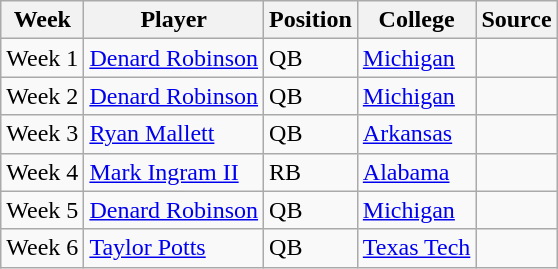<table class="wikitable">
<tr>
<th>Week</th>
<th>Player</th>
<th>Position</th>
<th>College</th>
<th>Source</th>
</tr>
<tr>
<td>Week 1</td>
<td><a href='#'>Denard Robinson</a></td>
<td>QB</td>
<td><a href='#'>Michigan</a></td>
<td></td>
</tr>
<tr>
<td>Week 2</td>
<td><a href='#'>Denard Robinson</a></td>
<td>QB</td>
<td><a href='#'>Michigan</a></td>
<td></td>
</tr>
<tr>
<td>Week 3</td>
<td><a href='#'>Ryan Mallett</a></td>
<td>QB</td>
<td><a href='#'>Arkansas</a></td>
<td></td>
</tr>
<tr>
<td>Week 4</td>
<td><a href='#'>Mark Ingram II</a></td>
<td>RB</td>
<td><a href='#'>Alabama</a></td>
<td></td>
</tr>
<tr>
<td>Week 5</td>
<td><a href='#'>Denard Robinson</a></td>
<td>QB</td>
<td><a href='#'>Michigan</a></td>
<td></td>
</tr>
<tr>
<td>Week 6</td>
<td><a href='#'>Taylor Potts</a></td>
<td>QB</td>
<td><a href='#'>Texas Tech</a></td>
<td></td>
</tr>
</table>
